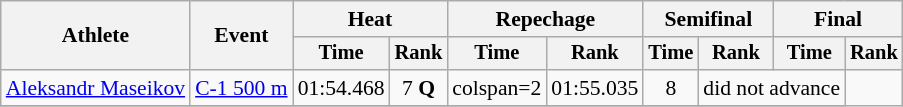<table class=wikitable style="font-size:90%; text-align:center">
<tr>
<th rowspan=2>Athlete</th>
<th rowspan=2>Event</th>
<th colspan=2>Heat</th>
<th colspan=2>Repechage</th>
<th colspan=2>Semifinal</th>
<th colspan=2>Final</th>
</tr>
<tr style=font-size:95%>
<th>Time</th>
<th>Rank</th>
<th>Time</th>
<th>Rank</th>
<th>Time</th>
<th>Rank</th>
<th>Time</th>
<th>Rank</th>
</tr>
<tr>
<td align=left><a href='#'>Aleksandr Maseikov</a></td>
<td align=left><a href='#'>C-1 500 m</a></td>
<td>01:54.468</td>
<td>7 <strong>Q</strong></td>
<td>colspan=2 </td>
<td>01:55.035</td>
<td>8</td>
<td colspan=2>did not advance</td>
</tr>
<tr>
</tr>
</table>
